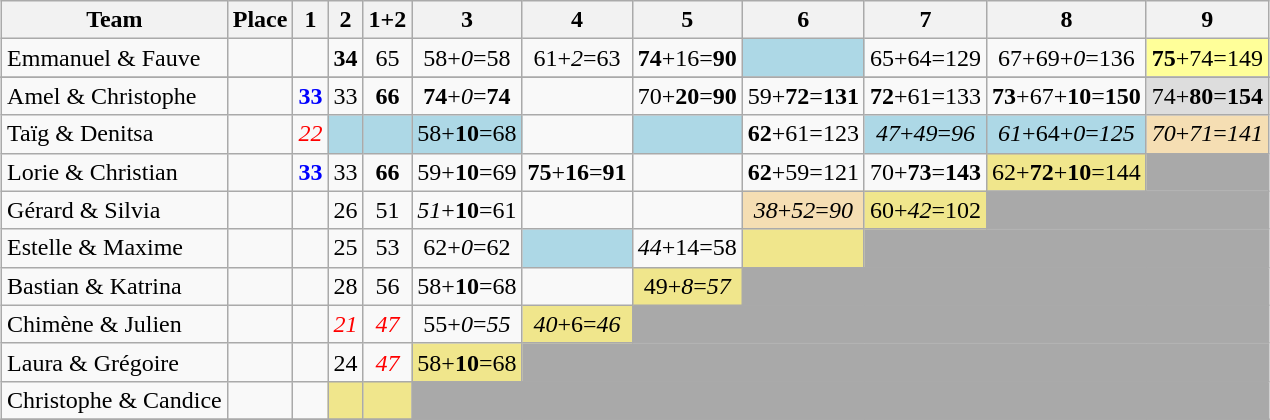<table class="wikitable sortable" style="margin:auto;">
<tr>
<th>Team</th>
<th>Place</th>
<th>1</th>
<th>2</th>
<th>1+2</th>
<th>3</th>
<th>4</th>
<th>5</th>
<th>6</th>
<th>7</th>
<th>8</th>
<th>9</th>
</tr>
<tr>
<td>Emmanuel & Fauve</td>
<td></td>
<td></td>
<td style="text-align:center;"><span><strong>34</strong></span></td>
<td style="text-align:center;">65</td>
<td style="text-align:center;">58+<span><em>0</em></span>=58</td>
<td style="text-align:center;">61+<span><em>2</em></span>=63</td>
<td style="text-align:center;"><span><strong>74</strong></span>+16=<span><strong>90</strong></span></td>
<td bgcolor="lightblue"></td>
<td style="text-align:center;">65+64=129</td>
<td style="text-align:center;">67+69+<span><em>0</em></span>=136</td>
<td style="background:#FFFF99; text-align:center;"><span><strong>75</strong></span>+74=149</td>
</tr>
<tr>
</tr>
<tr>
<td>Amel & Christophe</td>
<td></td>
<td style="text-align:center; color:blue;"><strong>33</strong></td>
<td style="text-align:center;">33</td>
<td style="text-align:center;"><span><strong>66</strong></span></td>
<td style="text-align:center;"><span><strong>74</strong></span>+<span><em>0</em></span>=<span><strong>74</strong></span></td>
<td></td>
<td style="text-align:center;">70+<span><strong>20</strong></span>=<span><strong>90</strong></span></td>
<td style="text-align:center;">59+<span><strong>72</strong></span>=<span><strong>131</strong></span></td>
<td style="text-align:center;"><span><strong>72</strong></span>+61=133</td>
<td style="text-align:center;"><span><strong>73</strong></span>+67+<span><strong>10</strong></span>=<span><strong>150</strong></span></td>
<td style="background:#DDDDDD; text-align:center;">74+<span><strong>80</strong></span>=<span><strong>154</strong></span></td>
</tr>
<tr>
<td>Taïg & Denitsa</td>
<td></td>
<td style="text-align:center; color:red;"><em>22</em></td>
<td bgcolor="lightblue"></td>
<td bgcolor="lightblue"></td>
<td style="background:lightblue; text-align:center;">58+<span><strong>10</strong></span>=68</td>
<td></td>
<td bgcolor="lightblue"></td>
<td style="text-align:center;"><span><strong>62</strong></span>+61=123</td>
<td style="text-align:center; background:lightblue;"><span><em>47</em></span>+<em>49</em>=<span><em>96</em></span></td>
<td style="text-align:center; background:lightblue;"><span><em>61</em></span>+<span>64</span>+<span><em>0</em></span>=<span><em>125</em></span></td>
<td style="text-align:center; background:wheat;"><span><em>70</em></span>+<span><em>71</em></span>=<span><em>141</em></span></td>
</tr>
<tr>
<td>Lorie & Christian</td>
<td></td>
<td style="text-align:center; color:blue;"><strong>33</strong></td>
<td style="text-align:center;">33</td>
<td style="text-align:center;"><span><strong>66</strong></span></td>
<td style="text-align:center;">59+<span><strong>10</strong></span>=69</td>
<td style="text-align:center;"><span><strong>75</strong></span>+<span><strong>16</strong></span>=<span><strong>91</strong></span></td>
<td></td>
<td style="text-align:center;"><span><strong>62</strong></span>+59=121</td>
<td style="text-align:center;">70+<span><strong>73</strong></span>=<span><strong>143</strong></span></td>
<td style="background:Khaki; text-align:center;">62+<span><strong>72</strong></span>+<span><strong>10</strong>=</span>144</td>
<td style="background:darkgray;" colspan="2"></td>
</tr>
<tr>
<td>Gérard & Silvia</td>
<td></td>
<td></td>
<td style="text-align:center;">26</td>
<td style="text-align:center;">51</td>
<td style="text-align:center;"><span><em>51</em></span>+<span><strong>10</strong></span>=61</td>
<td></td>
<td></td>
<td style="text-align:center; background:wheat;"><span><em>38</em></span>+<span><em>52</em></span>=<span><em>90</em></span></td>
<td style="background:Khaki; text-align:center;">60+<span><em>42</em></span>=102</td>
<td style="background:darkgray;" colspan="2"></td>
</tr>
<tr>
<td>Estelle & Maxime</td>
<td></td>
<td></td>
<td style="text-align:center;">25</td>
<td style="text-align:center;">53</td>
<td style="text-align:center;">62+<span><em>0</em></span>=62</td>
<td bgcolor="lightblue"></td>
<td style="text-align:center;"><span><em>44</em></span>+14=58</td>
<td bgcolor="Khaki"></td>
<td style="background:darkgray;" colspan="3"></td>
</tr>
<tr>
<td>Bastian & Katrina</td>
<td></td>
<td></td>
<td style="text-align:center;">28</td>
<td style="text-align:center;">56</td>
<td style="text-align:center;">58+<span><strong>10</strong></span>=68</td>
<td></td>
<td style="background:Khaki; text-align:center;">49+<span><em>8</em></span>=<span><em>57</em></span></td>
<td style="background:darkgray;" colspan="4"></td>
</tr>
<tr>
<td>Chimène & Julien</td>
<td></td>
<td></td>
<td style="text-align:center; color:red;"><em>21</em></td>
<td style="text-align:center; color:red;"><em>47</em></td>
<td style="text-align:center;">55+<span><em>0</em></span>=<span><em>55</em></span></td>
<td style="text-align:center; background:Khaki;"><span><em>40</em></span>+6=<span><em>46</em></span></td>
<td style="background:darkgray;" colspan="5"></td>
</tr>
<tr>
<td>Laura & Grégoire</td>
<td></td>
<td></td>
<td style="text-align:center;">24</td>
<td style="text-align:center; color:red;"><em>47</em></td>
<td style="background:Khaki; text-align:center;">58+<span><strong>10</strong></span>=68</td>
<td style="background:darkgray;" colspan="6"></td>
</tr>
<tr>
<td>Christophe & Candice</td>
<td></td>
<td></td>
<td bgcolor="Khaki"></td>
<td bgcolor="Khaki"></td>
<td style="background:darkgray;" colspan="7"></td>
</tr>
<tr>
</tr>
</table>
